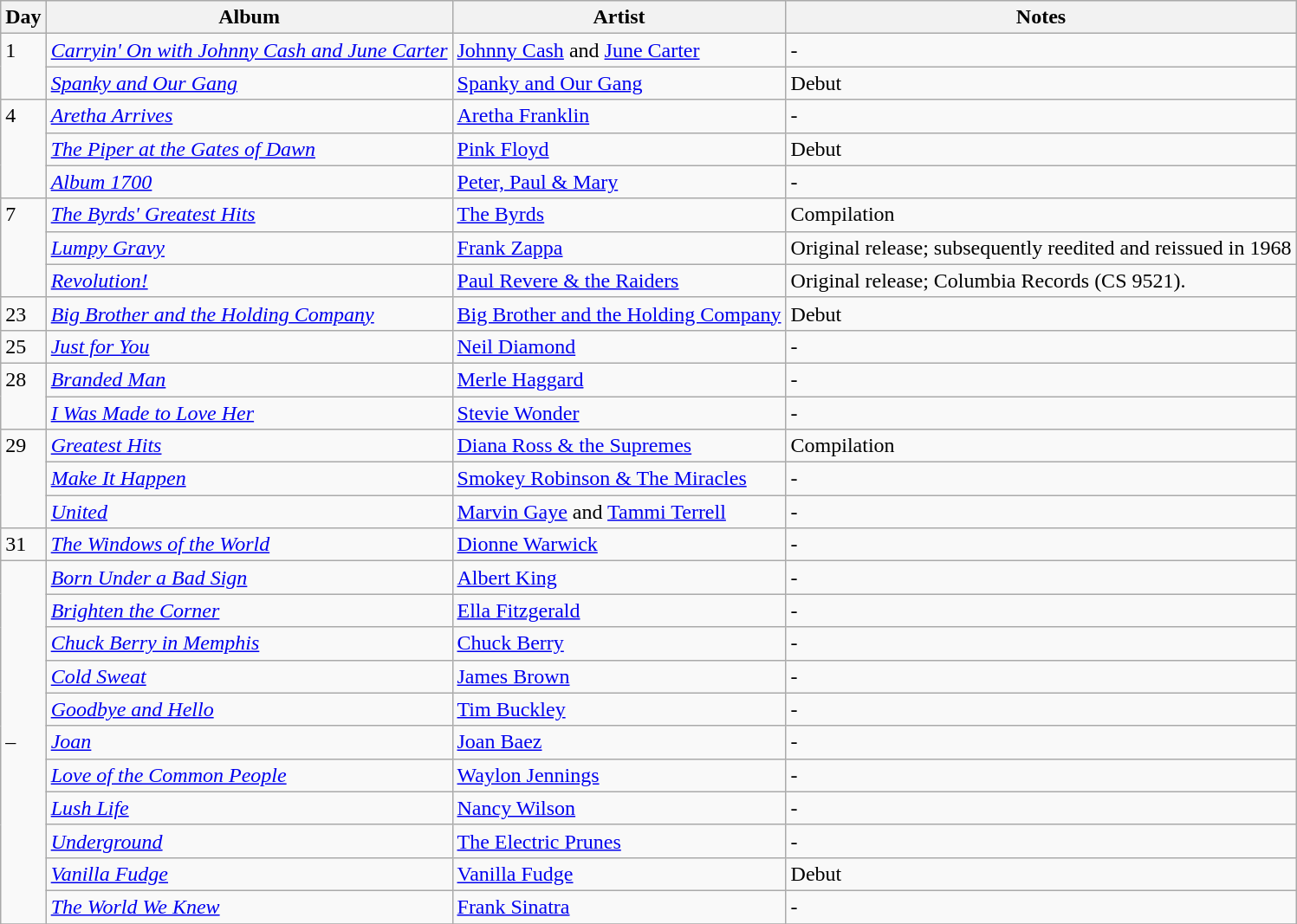<table class="wikitable">
<tr>
<th>Day</th>
<th>Album</th>
<th>Artist</th>
<th>Notes</th>
</tr>
<tr>
<td rowspan="2" valign="top">1</td>
<td><em><a href='#'>Carryin' On with Johnny Cash and June Carter</a></em></td>
<td><a href='#'>Johnny Cash</a> and <a href='#'>June Carter</a></td>
<td>-</td>
</tr>
<tr>
<td><em><a href='#'>Spanky and Our Gang</a></em></td>
<td><a href='#'>Spanky and Our Gang</a></td>
<td>Debut</td>
</tr>
<tr>
<td rowspan="3" valign="top">4</td>
<td><em><a href='#'>Aretha Arrives</a></em></td>
<td><a href='#'>Aretha Franklin</a></td>
<td>-</td>
</tr>
<tr>
<td><em><a href='#'>The Piper at the Gates of Dawn</a></em></td>
<td><a href='#'>Pink Floyd</a></td>
<td>Debut</td>
</tr>
<tr>
<td><em><a href='#'>Album 1700</a></em></td>
<td><a href='#'>Peter, Paul & Mary</a></td>
<td>-</td>
</tr>
<tr>
<td rowspan="3" valign="top">7</td>
<td><em><a href='#'>The Byrds' Greatest Hits</a></em></td>
<td><a href='#'>The Byrds</a></td>
<td>Compilation</td>
</tr>
<tr>
<td><em><a href='#'>Lumpy Gravy</a></em></td>
<td><a href='#'>Frank Zappa</a></td>
<td>Original release; subsequently reedited and reissued in 1968</td>
</tr>
<tr>
<td><em><a href='#'>Revolution!</a></em></td>
<td><a href='#'>Paul Revere & the Raiders</a></td>
<td>Original release; Columbia Records (CS 9521).</td>
</tr>
<tr>
<td rowspan "1" valign="top">23</td>
<td><em><a href='#'>Big Brother and the Holding Company</a></em></td>
<td><a href='#'>Big Brother and the Holding Company</a></td>
<td>Debut</td>
</tr>
<tr>
<td rowspan="1" valign="top">25</td>
<td><em><a href='#'>Just for You</a></em></td>
<td><a href='#'>Neil Diamond</a></td>
<td>-</td>
</tr>
<tr>
<td rowspan="2" valign="top">28</td>
<td><em><a href='#'>Branded Man</a></em></td>
<td><a href='#'>Merle Haggard</a></td>
<td>-</td>
</tr>
<tr>
<td><em><a href='#'>I Was Made to Love Her</a></em></td>
<td><a href='#'>Stevie Wonder</a></td>
<td>-</td>
</tr>
<tr>
<td rowspan="3" valign="top">29</td>
<td><em><a href='#'>Greatest Hits</a></em></td>
<td><a href='#'>Diana Ross & the Supremes</a></td>
<td>Compilation</td>
</tr>
<tr>
<td><em><a href='#'>Make It Happen</a></em></td>
<td><a href='#'>Smokey Robinson & The Miracles</a></td>
<td>-</td>
</tr>
<tr>
<td><em><a href='#'>United</a></em></td>
<td><a href='#'>Marvin Gaye</a> and <a href='#'>Tammi Terrell</a></td>
<td>-</td>
</tr>
<tr>
<td rowspan="1" valign="top">31</td>
<td><em><a href='#'>The Windows of the World</a></em></td>
<td><a href='#'>Dionne Warwick</a></td>
<td>-</td>
</tr>
<tr>
<td rowspan="11">–</td>
<td><em><a href='#'>Born Under a Bad Sign</a></em></td>
<td><a href='#'>Albert King</a></td>
<td>-</td>
</tr>
<tr>
<td><em><a href='#'>Brighten the Corner</a></em></td>
<td><a href='#'>Ella Fitzgerald</a></td>
<td>-</td>
</tr>
<tr>
<td><em><a href='#'>Chuck Berry in Memphis</a></em></td>
<td><a href='#'>Chuck Berry</a></td>
<td>-</td>
</tr>
<tr>
<td><em><a href='#'>Cold Sweat</a></em></td>
<td><a href='#'>James Brown</a></td>
<td>-</td>
</tr>
<tr>
<td><em><a href='#'>Goodbye and Hello</a></em></td>
<td><a href='#'>Tim Buckley</a></td>
<td>-</td>
</tr>
<tr>
<td><em><a href='#'>Joan</a></em></td>
<td><a href='#'>Joan Baez</a></td>
<td>-</td>
</tr>
<tr>
<td><em><a href='#'>Love of the Common People</a></em></td>
<td><a href='#'>Waylon Jennings</a></td>
<td>-</td>
</tr>
<tr>
<td><em><a href='#'>Lush Life</a></em></td>
<td><a href='#'>Nancy Wilson</a></td>
<td>-</td>
</tr>
<tr>
<td><em><a href='#'>Underground</a></em></td>
<td><a href='#'>The Electric Prunes</a></td>
<td>-</td>
</tr>
<tr>
<td><em><a href='#'>Vanilla Fudge</a></em></td>
<td><a href='#'>Vanilla Fudge</a></td>
<td>Debut</td>
</tr>
<tr>
<td><em><a href='#'>The World We Knew</a></em></td>
<td><a href='#'>Frank Sinatra</a></td>
<td>-</td>
</tr>
<tr>
</tr>
</table>
